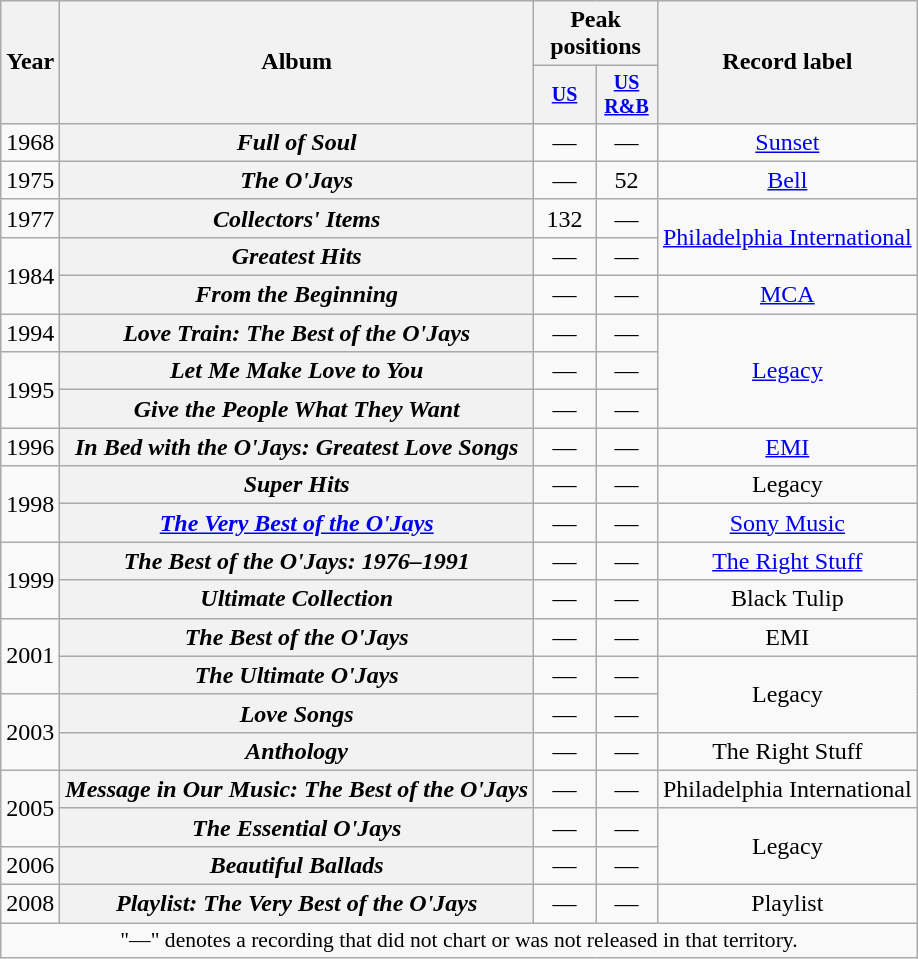<table class="wikitable plainrowheaders" style="text-align:center;">
<tr>
<th rowspan="2">Year</th>
<th rowspan="2">Album</th>
<th colspan="2">Peak positions</th>
<th rowspan="2">Record label</th>
</tr>
<tr style="font-size:smaller;">
<th width="35"><a href='#'>US</a><br></th>
<th width="35"><a href='#'>US<br>R&B</a><br></th>
</tr>
<tr>
<td>1968</td>
<th scope="row"><em>Full of Soul</em></th>
<td>—</td>
<td>—</td>
<td><a href='#'>Sunset</a></td>
</tr>
<tr>
<td>1975</td>
<th scope="row"><em>The O'Jays</em></th>
<td>—</td>
<td>52</td>
<td><a href='#'>Bell</a></td>
</tr>
<tr>
<td>1977</td>
<th scope="row"><em>Collectors' Items</em></th>
<td>132</td>
<td>—</td>
<td rowspan="2"><a href='#'>Philadelphia International</a></td>
</tr>
<tr>
<td rowspan="2">1984</td>
<th scope="row"><em>Greatest Hits</em></th>
<td>—</td>
<td>—</td>
</tr>
<tr>
<th scope="row"><em>From the Beginning</em></th>
<td>—</td>
<td>—</td>
<td><a href='#'>MCA</a></td>
</tr>
<tr>
<td>1994</td>
<th scope="row"><em>Love Train: The Best of the O'Jays</em></th>
<td>—</td>
<td>—</td>
<td rowspan="3"><a href='#'>Legacy</a></td>
</tr>
<tr>
<td rowspan="2">1995</td>
<th scope="row"><em>Let Me Make Love to You</em></th>
<td>—</td>
<td>—</td>
</tr>
<tr>
<th scope="row"><em>Give the People What They Want</em></th>
<td>—</td>
<td>—</td>
</tr>
<tr>
<td>1996</td>
<th scope="row"><em>In Bed with the O'Jays: Greatest Love Songs</em></th>
<td>—</td>
<td>—</td>
<td><a href='#'>EMI</a></td>
</tr>
<tr>
<td rowspan="2">1998</td>
<th scope="row"><em>Super Hits</em></th>
<td>—</td>
<td>—</td>
<td>Legacy</td>
</tr>
<tr>
<th scope="row"><em><a href='#'>The Very Best of the O'Jays</a></em></th>
<td>—</td>
<td>—</td>
<td><a href='#'>Sony Music</a></td>
</tr>
<tr>
<td rowspan="2">1999</td>
<th scope="row"><em>The Best of the O'Jays: 1976–1991</em></th>
<td>—</td>
<td>—</td>
<td><a href='#'>The Right Stuff</a></td>
</tr>
<tr>
<th scope="row"><em>Ultimate Collection</em></th>
<td>—</td>
<td>—</td>
<td>Black Tulip</td>
</tr>
<tr>
<td rowspan="2">2001</td>
<th scope="row"><em>The Best of the O'Jays</em></th>
<td>—</td>
<td>—</td>
<td>EMI</td>
</tr>
<tr>
<th scope="row"><em>The Ultimate O'Jays</em></th>
<td>—</td>
<td>—</td>
<td rowspan="2">Legacy</td>
</tr>
<tr>
<td rowspan="2">2003</td>
<th scope="row"><em>Love Songs</em></th>
<td>—</td>
<td>—</td>
</tr>
<tr>
<th scope="row"><em>Anthology</em></th>
<td>—</td>
<td>—</td>
<td>The Right Stuff</td>
</tr>
<tr>
<td rowspan="2">2005</td>
<th scope="row"><em>Message in Our Music: The Best of the O'Jays</em></th>
<td>—</td>
<td>—</td>
<td>Philadelphia International</td>
</tr>
<tr>
<th scope="row"><em>The Essential O'Jays</em></th>
<td>—</td>
<td>—</td>
<td rowspan="2">Legacy</td>
</tr>
<tr>
<td>2006</td>
<th scope="row"><em>Beautiful Ballads</em></th>
<td>—</td>
<td>—</td>
</tr>
<tr>
<td>2008</td>
<th scope="row"><em>Playlist: The Very Best of the O'Jays</em></th>
<td>—</td>
<td>—</td>
<td>Playlist</td>
</tr>
<tr>
<td colspan="15" style="font-size:90%">"—" denotes a recording that did not chart or was not released in that territory.</td>
</tr>
</table>
